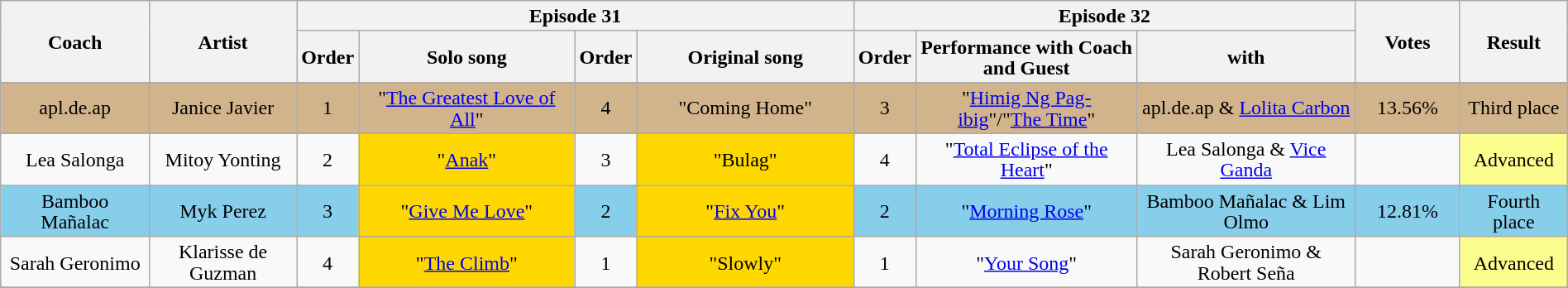<table class="wikitable" style="text-align:center; line-height:17px; width:100%;">
<tr>
<th rowspan="2" width="10%">Coach</th>
<th rowspan="2" width="10%">Artist</th>
<th colspan="4">Episode 31<br><small></small></th>
<th colspan="3">Episode 32<br><small></small></th>
<th rowspan="2" width="07%">Votes</th>
<th rowspan="2" width="07%">Result</th>
</tr>
<tr>
<th width="02%">Order</th>
<th width="15%">Solo song</th>
<th width="02%">Order</th>
<th width="15%">Original song</th>
<th width="02%">Order</th>
<th width="15%">Performance with Coach and Guest</th>
<th width="15%">with</th>
</tr>
<tr>
<td style="background:tan;">apl.de.ap</td>
<td style="background:tan;">Janice Javier</td>
<td style="background:tan;">1</td>
<td style="background:tan;">"<a href='#'>The Greatest Love of All</a>"</td>
<td style="background:tan;">4</td>
<td style="background:tan;">"Coming Home"</td>
<td style="background:tan;">3</td>
<td style="background:tan;">"<a href='#'>Himig Ng Pag-ibig</a>"/"<a href='#'>The Time</a>"</td>
<td style="background:tan;">apl.de.ap & <a href='#'>Lolita Carbon</a></td>
<td style="background:tan;">13.56%</td>
<td style="background:tan;">Third place</td>
</tr>
<tr>
<td>Lea Salonga</td>
<td>Mitoy Yonting</td>
<td>2</td>
<td style="background:gold;">"<a href='#'>Anak</a>"</td>
<td>3</td>
<td style="background:gold;">"Bulag"</td>
<td>4</td>
<td>"<a href='#'>Total Eclipse of the Heart</a>"</td>
<td>Lea Salonga & <a href='#'>Vice Ganda</a></td>
<td></td>
<td style="background:#fdfc8f;">Advanced</td>
</tr>
<tr>
<td style="background:skyblue;">Bamboo Mañalac</td>
<td style="background:skyblue;">Myk Perez</td>
<td style="background:skyblue;">3</td>
<td style="background:gold;">"<a href='#'>Give Me Love</a>"</td>
<td style="background:skyblue;">2</td>
<td style="background:gold;">"<a href='#'>Fix You</a>"</td>
<td style="background:skyblue;">2</td>
<td style="background:skyblue;">"<a href='#'>Morning Rose</a>"</td>
<td style="background:skyblue;">Bamboo Mañalac & Lim Olmo</td>
<td style="background:skyblue;">12.81%</td>
<td style="background:skyblue;">Fourth place</td>
</tr>
<tr>
<td>Sarah Geronimo</td>
<td>Klarisse de Guzman</td>
<td>4</td>
<td style="background:gold;">"<a href='#'>The Climb</a>"</td>
<td>1</td>
<td style="background:gold;">"Slowly"</td>
<td>1</td>
<td>"<a href='#'>Your Song</a>"</td>
<td>Sarah Geronimo & Robert Seña</td>
<td></td>
<td style="background:#fdfc8f;">Advanced</td>
</tr>
<tr>
</tr>
</table>
